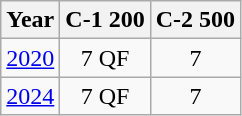<table class="wikitable" style="text-align:center;">
<tr>
<th>Year</th>
<th>C-1 200</th>
<th>C-2 500</th>
</tr>
<tr>
<td><a href='#'>2020</a></td>
<td>7 QF</td>
<td>7</td>
</tr>
<tr>
<td><a href='#'>2024</a></td>
<td>7 QF</td>
<td>7</td>
</tr>
</table>
